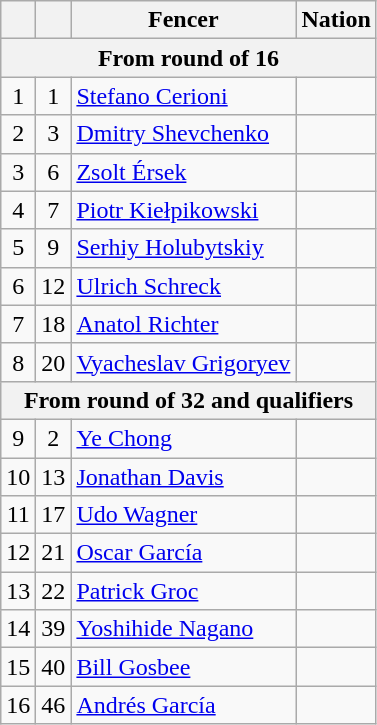<table class=wikitable style=text-align:center>
<tr>
<th></th>
<th></th>
<th>Fencer</th>
<th>Nation</th>
</tr>
<tr>
<th colspan=4>From round of 16</th>
</tr>
<tr>
<td>1</td>
<td>1</td>
<td align=left><a href='#'>Stefano Cerioni</a></td>
<td align=left></td>
</tr>
<tr>
<td>2</td>
<td>3</td>
<td align=left><a href='#'>Dmitry Shevchenko</a></td>
<td align=left></td>
</tr>
<tr>
<td>3</td>
<td>6</td>
<td align=left><a href='#'>Zsolt Érsek</a></td>
<td align=left></td>
</tr>
<tr>
<td>4</td>
<td>7</td>
<td align=left><a href='#'>Piotr Kiełpikowski</a></td>
<td align=left></td>
</tr>
<tr>
<td>5</td>
<td>9</td>
<td align=left><a href='#'>Serhiy Holubytskiy</a></td>
<td align=left></td>
</tr>
<tr>
<td>6</td>
<td>12</td>
<td align=left><a href='#'>Ulrich Schreck</a></td>
<td align=left></td>
</tr>
<tr>
<td>7</td>
<td>18</td>
<td align=left><a href='#'>Anatol Richter</a></td>
<td align=left></td>
</tr>
<tr>
<td>8</td>
<td>20</td>
<td align=left><a href='#'>Vyacheslav Grigoryev</a></td>
<td align=left></td>
</tr>
<tr>
<th colspan=4>From round of 32 and qualifiers</th>
</tr>
<tr>
<td>9</td>
<td>2</td>
<td align=left><a href='#'>Ye Chong</a></td>
<td align=left></td>
</tr>
<tr>
<td>10</td>
<td>13</td>
<td align=left><a href='#'>Jonathan Davis</a></td>
<td align=left></td>
</tr>
<tr>
<td>11</td>
<td>17</td>
<td align=left><a href='#'>Udo Wagner</a></td>
<td align=left></td>
</tr>
<tr>
<td>12</td>
<td>21</td>
<td align=left><a href='#'>Oscar García</a></td>
<td align=left></td>
</tr>
<tr>
<td>13</td>
<td>22</td>
<td align=left><a href='#'>Patrick Groc</a></td>
<td align=left></td>
</tr>
<tr>
<td>14</td>
<td>39</td>
<td align=left><a href='#'>Yoshihide Nagano</a></td>
<td align=left></td>
</tr>
<tr>
<td>15</td>
<td>40</td>
<td align=left><a href='#'>Bill Gosbee</a></td>
<td align=left></td>
</tr>
<tr>
<td>16</td>
<td>46</td>
<td align=left><a href='#'>Andrés García</a></td>
<td align=left></td>
</tr>
</table>
